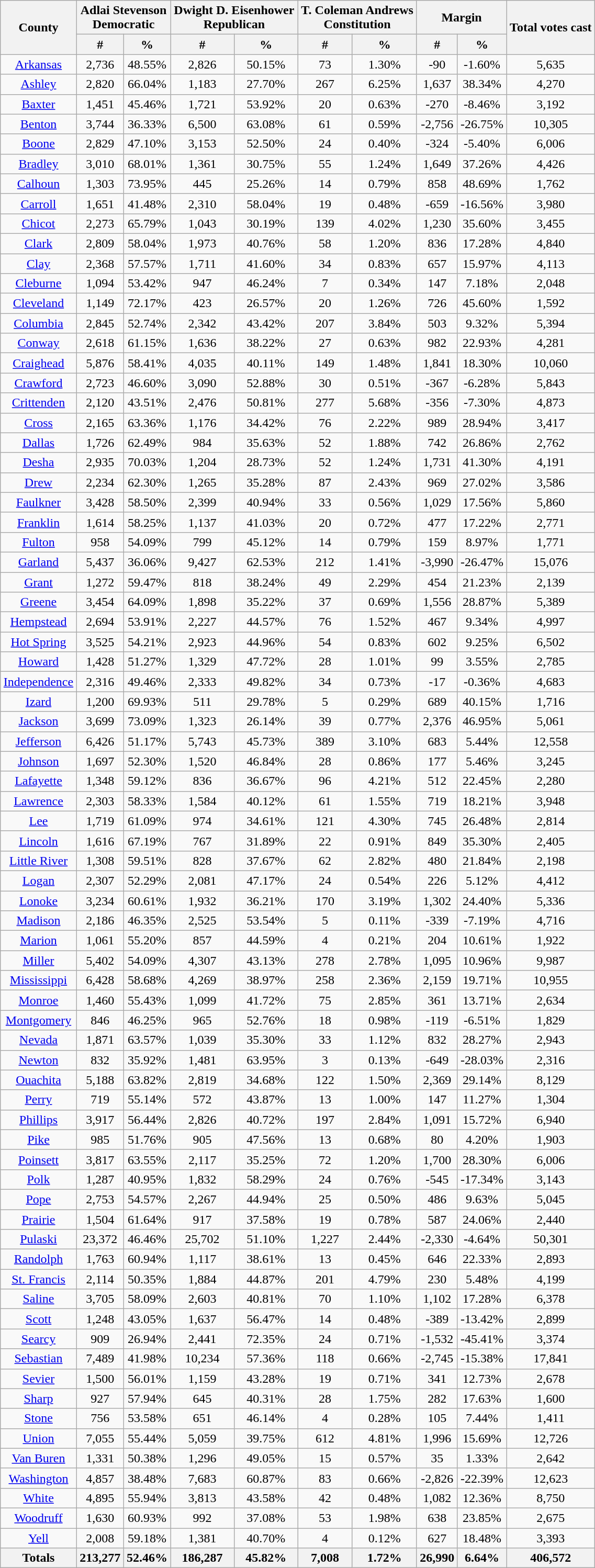<table width="60%"  class="wikitable sortable" style="text-align:center">
<tr>
<th style="text-align:center;" rowspan="2">County</th>
<th style="text-align:center;" colspan="2">Adlai Stevenson<br>Democratic</th>
<th style="text-align:center;" colspan="2">Dwight D. Eisenhower<br>Republican</th>
<th style="text-align:center;" colspan="2">T. Coleman Andrews<br>Constitution</th>
<th style="text-align:center;" colspan="2">Margin</th>
<th style="text-align:center;" rowspan="2">Total votes cast</th>
</tr>
<tr>
<th style="text-align:center;" data-sort-type="number">#</th>
<th style="text-align:center;" data-sort-type="number">%</th>
<th style="text-align:center;" data-sort-type="number">#</th>
<th style="text-align:center;" data-sort-type="number">%</th>
<th style="text-align:center;" data-sort-type="number">#</th>
<th style="text-align:center;" data-sort-type="number">%</th>
<th style="text-align:center;" data-sort-type="number">#</th>
<th style="text-align:center;" data-sort-type="number">%</th>
</tr>
<tr style="text-align:center;">
<td><a href='#'>Arkansas</a></td>
<td>2,736</td>
<td>48.55%</td>
<td>2,826</td>
<td>50.15%</td>
<td>73</td>
<td>1.30%</td>
<td>-90</td>
<td>-1.60%</td>
<td>5,635</td>
</tr>
<tr style="text-align:center;">
<td><a href='#'>Ashley</a></td>
<td>2,820</td>
<td>66.04%</td>
<td>1,183</td>
<td>27.70%</td>
<td>267</td>
<td>6.25%</td>
<td>1,637</td>
<td>38.34%</td>
<td>4,270</td>
</tr>
<tr style="text-align:center;">
<td><a href='#'>Baxter</a></td>
<td>1,451</td>
<td>45.46%</td>
<td>1,721</td>
<td>53.92%</td>
<td>20</td>
<td>0.63%</td>
<td>-270</td>
<td>-8.46%</td>
<td>3,192</td>
</tr>
<tr style="text-align:center;">
<td><a href='#'>Benton</a></td>
<td>3,744</td>
<td>36.33%</td>
<td>6,500</td>
<td>63.08%</td>
<td>61</td>
<td>0.59%</td>
<td>-2,756</td>
<td>-26.75%</td>
<td>10,305</td>
</tr>
<tr style="text-align:center;">
<td><a href='#'>Boone</a></td>
<td>2,829</td>
<td>47.10%</td>
<td>3,153</td>
<td>52.50%</td>
<td>24</td>
<td>0.40%</td>
<td>-324</td>
<td>-5.40%</td>
<td>6,006</td>
</tr>
<tr style="text-align:center;">
<td><a href='#'>Bradley</a></td>
<td>3,010</td>
<td>68.01%</td>
<td>1,361</td>
<td>30.75%</td>
<td>55</td>
<td>1.24%</td>
<td>1,649</td>
<td>37.26%</td>
<td>4,426</td>
</tr>
<tr style="text-align:center;">
<td><a href='#'>Calhoun</a></td>
<td>1,303</td>
<td>73.95%</td>
<td>445</td>
<td>25.26%</td>
<td>14</td>
<td>0.79%</td>
<td>858</td>
<td>48.69%</td>
<td>1,762</td>
</tr>
<tr style="text-align:center;">
<td><a href='#'>Carroll</a></td>
<td>1,651</td>
<td>41.48%</td>
<td>2,310</td>
<td>58.04%</td>
<td>19</td>
<td>0.48%</td>
<td>-659</td>
<td>-16.56%</td>
<td>3,980</td>
</tr>
<tr style="text-align:center;">
<td><a href='#'>Chicot</a></td>
<td>2,273</td>
<td>65.79%</td>
<td>1,043</td>
<td>30.19%</td>
<td>139</td>
<td>4.02%</td>
<td>1,230</td>
<td>35.60%</td>
<td>3,455</td>
</tr>
<tr style="text-align:center;">
<td><a href='#'>Clark</a></td>
<td>2,809</td>
<td>58.04%</td>
<td>1,973</td>
<td>40.76%</td>
<td>58</td>
<td>1.20%</td>
<td>836</td>
<td>17.28%</td>
<td>4,840</td>
</tr>
<tr style="text-align:center;">
<td><a href='#'>Clay</a></td>
<td>2,368</td>
<td>57.57%</td>
<td>1,711</td>
<td>41.60%</td>
<td>34</td>
<td>0.83%</td>
<td>657</td>
<td>15.97%</td>
<td>4,113</td>
</tr>
<tr style="text-align:center;">
<td><a href='#'>Cleburne</a></td>
<td>1,094</td>
<td>53.42%</td>
<td>947</td>
<td>46.24%</td>
<td>7</td>
<td>0.34%</td>
<td>147</td>
<td>7.18%</td>
<td>2,048</td>
</tr>
<tr style="text-align:center;">
<td><a href='#'>Cleveland</a></td>
<td>1,149</td>
<td>72.17%</td>
<td>423</td>
<td>26.57%</td>
<td>20</td>
<td>1.26%</td>
<td>726</td>
<td>45.60%</td>
<td>1,592</td>
</tr>
<tr style="text-align:center;">
<td><a href='#'>Columbia</a></td>
<td>2,845</td>
<td>52.74%</td>
<td>2,342</td>
<td>43.42%</td>
<td>207</td>
<td>3.84%</td>
<td>503</td>
<td>9.32%</td>
<td>5,394</td>
</tr>
<tr style="text-align:center;">
<td><a href='#'>Conway</a></td>
<td>2,618</td>
<td>61.15%</td>
<td>1,636</td>
<td>38.22%</td>
<td>27</td>
<td>0.63%</td>
<td>982</td>
<td>22.93%</td>
<td>4,281</td>
</tr>
<tr style="text-align:center;">
<td><a href='#'>Craighead</a></td>
<td>5,876</td>
<td>58.41%</td>
<td>4,035</td>
<td>40.11%</td>
<td>149</td>
<td>1.48%</td>
<td>1,841</td>
<td>18.30%</td>
<td>10,060</td>
</tr>
<tr style="text-align:center;">
<td><a href='#'>Crawford</a></td>
<td>2,723</td>
<td>46.60%</td>
<td>3,090</td>
<td>52.88%</td>
<td>30</td>
<td>0.51%</td>
<td>-367</td>
<td>-6.28%</td>
<td>5,843</td>
</tr>
<tr style="text-align:center;">
<td><a href='#'>Crittenden</a></td>
<td>2,120</td>
<td>43.51%</td>
<td>2,476</td>
<td>50.81%</td>
<td>277</td>
<td>5.68%</td>
<td>-356</td>
<td>-7.30%</td>
<td>4,873</td>
</tr>
<tr style="text-align:center;">
<td><a href='#'>Cross</a></td>
<td>2,165</td>
<td>63.36%</td>
<td>1,176</td>
<td>34.42%</td>
<td>76</td>
<td>2.22%</td>
<td>989</td>
<td>28.94%</td>
<td>3,417</td>
</tr>
<tr style="text-align:center;">
<td><a href='#'>Dallas</a></td>
<td>1,726</td>
<td>62.49%</td>
<td>984</td>
<td>35.63%</td>
<td>52</td>
<td>1.88%</td>
<td>742</td>
<td>26.86%</td>
<td>2,762</td>
</tr>
<tr style="text-align:center;">
<td><a href='#'>Desha</a></td>
<td>2,935</td>
<td>70.03%</td>
<td>1,204</td>
<td>28.73%</td>
<td>52</td>
<td>1.24%</td>
<td>1,731</td>
<td>41.30%</td>
<td>4,191</td>
</tr>
<tr style="text-align:center;">
<td><a href='#'>Drew</a></td>
<td>2,234</td>
<td>62.30%</td>
<td>1,265</td>
<td>35.28%</td>
<td>87</td>
<td>2.43%</td>
<td>969</td>
<td>27.02%</td>
<td>3,586</td>
</tr>
<tr style="text-align:center;">
<td><a href='#'>Faulkner</a></td>
<td>3,428</td>
<td>58.50%</td>
<td>2,399</td>
<td>40.94%</td>
<td>33</td>
<td>0.56%</td>
<td>1,029</td>
<td>17.56%</td>
<td>5,860</td>
</tr>
<tr style="text-align:center;">
<td><a href='#'>Franklin</a></td>
<td>1,614</td>
<td>58.25%</td>
<td>1,137</td>
<td>41.03%</td>
<td>20</td>
<td>0.72%</td>
<td>477</td>
<td>17.22%</td>
<td>2,771</td>
</tr>
<tr style="text-align:center;">
<td><a href='#'>Fulton</a></td>
<td>958</td>
<td>54.09%</td>
<td>799</td>
<td>45.12%</td>
<td>14</td>
<td>0.79%</td>
<td>159</td>
<td>8.97%</td>
<td>1,771</td>
</tr>
<tr style="text-align:center;">
<td><a href='#'>Garland</a></td>
<td>5,437</td>
<td>36.06%</td>
<td>9,427</td>
<td>62.53%</td>
<td>212</td>
<td>1.41%</td>
<td>-3,990</td>
<td>-26.47%</td>
<td>15,076</td>
</tr>
<tr style="text-align:center;">
<td><a href='#'>Grant</a></td>
<td>1,272</td>
<td>59.47%</td>
<td>818</td>
<td>38.24%</td>
<td>49</td>
<td>2.29%</td>
<td>454</td>
<td>21.23%</td>
<td>2,139</td>
</tr>
<tr style="text-align:center;">
<td><a href='#'>Greene</a></td>
<td>3,454</td>
<td>64.09%</td>
<td>1,898</td>
<td>35.22%</td>
<td>37</td>
<td>0.69%</td>
<td>1,556</td>
<td>28.87%</td>
<td>5,389</td>
</tr>
<tr style="text-align:center;">
<td><a href='#'>Hempstead</a></td>
<td>2,694</td>
<td>53.91%</td>
<td>2,227</td>
<td>44.57%</td>
<td>76</td>
<td>1.52%</td>
<td>467</td>
<td>9.34%</td>
<td>4,997</td>
</tr>
<tr style="text-align:center;">
<td><a href='#'>Hot Spring</a></td>
<td>3,525</td>
<td>54.21%</td>
<td>2,923</td>
<td>44.96%</td>
<td>54</td>
<td>0.83%</td>
<td>602</td>
<td>9.25%</td>
<td>6,502</td>
</tr>
<tr style="text-align:center;">
<td><a href='#'>Howard</a></td>
<td>1,428</td>
<td>51.27%</td>
<td>1,329</td>
<td>47.72%</td>
<td>28</td>
<td>1.01%</td>
<td>99</td>
<td>3.55%</td>
<td>2,785</td>
</tr>
<tr style="text-align:center;">
<td><a href='#'>Independence</a></td>
<td>2,316</td>
<td>49.46%</td>
<td>2,333</td>
<td>49.82%</td>
<td>34</td>
<td>0.73%</td>
<td>-17</td>
<td>-0.36%</td>
<td>4,683</td>
</tr>
<tr style="text-align:center;">
<td><a href='#'>Izard</a></td>
<td>1,200</td>
<td>69.93%</td>
<td>511</td>
<td>29.78%</td>
<td>5</td>
<td>0.29%</td>
<td>689</td>
<td>40.15%</td>
<td>1,716</td>
</tr>
<tr style="text-align:center;">
<td><a href='#'>Jackson</a></td>
<td>3,699</td>
<td>73.09%</td>
<td>1,323</td>
<td>26.14%</td>
<td>39</td>
<td>0.77%</td>
<td>2,376</td>
<td>46.95%</td>
<td>5,061</td>
</tr>
<tr style="text-align:center;">
<td><a href='#'>Jefferson</a></td>
<td>6,426</td>
<td>51.17%</td>
<td>5,743</td>
<td>45.73%</td>
<td>389</td>
<td>3.10%</td>
<td>683</td>
<td>5.44%</td>
<td>12,558</td>
</tr>
<tr style="text-align:center;">
<td><a href='#'>Johnson</a></td>
<td>1,697</td>
<td>52.30%</td>
<td>1,520</td>
<td>46.84%</td>
<td>28</td>
<td>0.86%</td>
<td>177</td>
<td>5.46%</td>
<td>3,245</td>
</tr>
<tr style="text-align:center;">
<td><a href='#'>Lafayette</a></td>
<td>1,348</td>
<td>59.12%</td>
<td>836</td>
<td>36.67%</td>
<td>96</td>
<td>4.21%</td>
<td>512</td>
<td>22.45%</td>
<td>2,280</td>
</tr>
<tr style="text-align:center;">
<td><a href='#'>Lawrence</a></td>
<td>2,303</td>
<td>58.33%</td>
<td>1,584</td>
<td>40.12%</td>
<td>61</td>
<td>1.55%</td>
<td>719</td>
<td>18.21%</td>
<td>3,948</td>
</tr>
<tr style="text-align:center;">
<td><a href='#'>Lee</a></td>
<td>1,719</td>
<td>61.09%</td>
<td>974</td>
<td>34.61%</td>
<td>121</td>
<td>4.30%</td>
<td>745</td>
<td>26.48%</td>
<td>2,814</td>
</tr>
<tr style="text-align:center;">
<td><a href='#'>Lincoln</a></td>
<td>1,616</td>
<td>67.19%</td>
<td>767</td>
<td>31.89%</td>
<td>22</td>
<td>0.91%</td>
<td>849</td>
<td>35.30%</td>
<td>2,405</td>
</tr>
<tr style="text-align:center;">
<td><a href='#'>Little River</a></td>
<td>1,308</td>
<td>59.51%</td>
<td>828</td>
<td>37.67%</td>
<td>62</td>
<td>2.82%</td>
<td>480</td>
<td>21.84%</td>
<td>2,198</td>
</tr>
<tr style="text-align:center;">
<td><a href='#'>Logan</a></td>
<td>2,307</td>
<td>52.29%</td>
<td>2,081</td>
<td>47.17%</td>
<td>24</td>
<td>0.54%</td>
<td>226</td>
<td>5.12%</td>
<td>4,412</td>
</tr>
<tr style="text-align:center;">
<td><a href='#'>Lonoke</a></td>
<td>3,234</td>
<td>60.61%</td>
<td>1,932</td>
<td>36.21%</td>
<td>170</td>
<td>3.19%</td>
<td>1,302</td>
<td>24.40%</td>
<td>5,336</td>
</tr>
<tr style="text-align:center;">
<td><a href='#'>Madison</a></td>
<td>2,186</td>
<td>46.35%</td>
<td>2,525</td>
<td>53.54%</td>
<td>5</td>
<td>0.11%</td>
<td>-339</td>
<td>-7.19%</td>
<td>4,716</td>
</tr>
<tr style="text-align:center;">
<td><a href='#'>Marion</a></td>
<td>1,061</td>
<td>55.20%</td>
<td>857</td>
<td>44.59%</td>
<td>4</td>
<td>0.21%</td>
<td>204</td>
<td>10.61%</td>
<td>1,922</td>
</tr>
<tr style="text-align:center;">
<td><a href='#'>Miller</a></td>
<td>5,402</td>
<td>54.09%</td>
<td>4,307</td>
<td>43.13%</td>
<td>278</td>
<td>2.78%</td>
<td>1,095</td>
<td>10.96%</td>
<td>9,987</td>
</tr>
<tr style="text-align:center;">
<td><a href='#'>Mississippi</a></td>
<td>6,428</td>
<td>58.68%</td>
<td>4,269</td>
<td>38.97%</td>
<td>258</td>
<td>2.36%</td>
<td>2,159</td>
<td>19.71%</td>
<td>10,955</td>
</tr>
<tr style="text-align:center;">
<td><a href='#'>Monroe</a></td>
<td>1,460</td>
<td>55.43%</td>
<td>1,099</td>
<td>41.72%</td>
<td>75</td>
<td>2.85%</td>
<td>361</td>
<td>13.71%</td>
<td>2,634</td>
</tr>
<tr style="text-align:center;">
<td><a href='#'>Montgomery</a></td>
<td>846</td>
<td>46.25%</td>
<td>965</td>
<td>52.76%</td>
<td>18</td>
<td>0.98%</td>
<td>-119</td>
<td>-6.51%</td>
<td>1,829</td>
</tr>
<tr style="text-align:center;">
<td><a href='#'>Nevada</a></td>
<td>1,871</td>
<td>63.57%</td>
<td>1,039</td>
<td>35.30%</td>
<td>33</td>
<td>1.12%</td>
<td>832</td>
<td>28.27%</td>
<td>2,943</td>
</tr>
<tr style="text-align:center;">
<td><a href='#'>Newton</a></td>
<td>832</td>
<td>35.92%</td>
<td>1,481</td>
<td>63.95%</td>
<td>3</td>
<td>0.13%</td>
<td>-649</td>
<td>-28.03%</td>
<td>2,316</td>
</tr>
<tr style="text-align:center;">
<td><a href='#'>Ouachita</a></td>
<td>5,188</td>
<td>63.82%</td>
<td>2,819</td>
<td>34.68%</td>
<td>122</td>
<td>1.50%</td>
<td>2,369</td>
<td>29.14%</td>
<td>8,129</td>
</tr>
<tr style="text-align:center;">
<td><a href='#'>Perry</a></td>
<td>719</td>
<td>55.14%</td>
<td>572</td>
<td>43.87%</td>
<td>13</td>
<td>1.00%</td>
<td>147</td>
<td>11.27%</td>
<td>1,304</td>
</tr>
<tr style="text-align:center;">
<td><a href='#'>Phillips</a></td>
<td>3,917</td>
<td>56.44%</td>
<td>2,826</td>
<td>40.72%</td>
<td>197</td>
<td>2.84%</td>
<td>1,091</td>
<td>15.72%</td>
<td>6,940</td>
</tr>
<tr style="text-align:center;">
<td><a href='#'>Pike</a></td>
<td>985</td>
<td>51.76%</td>
<td>905</td>
<td>47.56%</td>
<td>13</td>
<td>0.68%</td>
<td>80</td>
<td>4.20%</td>
<td>1,903</td>
</tr>
<tr style="text-align:center;">
<td><a href='#'>Poinsett</a></td>
<td>3,817</td>
<td>63.55%</td>
<td>2,117</td>
<td>35.25%</td>
<td>72</td>
<td>1.20%</td>
<td>1,700</td>
<td>28.30%</td>
<td>6,006</td>
</tr>
<tr style="text-align:center;">
<td><a href='#'>Polk</a></td>
<td>1,287</td>
<td>40.95%</td>
<td>1,832</td>
<td>58.29%</td>
<td>24</td>
<td>0.76%</td>
<td>-545</td>
<td>-17.34%</td>
<td>3,143</td>
</tr>
<tr style="text-align:center;">
<td><a href='#'>Pope</a></td>
<td>2,753</td>
<td>54.57%</td>
<td>2,267</td>
<td>44.94%</td>
<td>25</td>
<td>0.50%</td>
<td>486</td>
<td>9.63%</td>
<td>5,045</td>
</tr>
<tr style="text-align:center;">
<td><a href='#'>Prairie</a></td>
<td>1,504</td>
<td>61.64%</td>
<td>917</td>
<td>37.58%</td>
<td>19</td>
<td>0.78%</td>
<td>587</td>
<td>24.06%</td>
<td>2,440</td>
</tr>
<tr style="text-align:center;">
<td><a href='#'>Pulaski</a></td>
<td>23,372</td>
<td>46.46%</td>
<td>25,702</td>
<td>51.10%</td>
<td>1,227</td>
<td>2.44%</td>
<td>-2,330</td>
<td>-4.64%</td>
<td>50,301</td>
</tr>
<tr style="text-align:center;">
<td><a href='#'>Randolph</a></td>
<td>1,763</td>
<td>60.94%</td>
<td>1,117</td>
<td>38.61%</td>
<td>13</td>
<td>0.45%</td>
<td>646</td>
<td>22.33%</td>
<td>2,893</td>
</tr>
<tr style="text-align:center;">
<td><a href='#'>St. Francis</a></td>
<td>2,114</td>
<td>50.35%</td>
<td>1,884</td>
<td>44.87%</td>
<td>201</td>
<td>4.79%</td>
<td>230</td>
<td>5.48%</td>
<td>4,199</td>
</tr>
<tr style="text-align:center;">
<td><a href='#'>Saline</a></td>
<td>3,705</td>
<td>58.09%</td>
<td>2,603</td>
<td>40.81%</td>
<td>70</td>
<td>1.10%</td>
<td>1,102</td>
<td>17.28%</td>
<td>6,378</td>
</tr>
<tr style="text-align:center;">
<td><a href='#'>Scott</a></td>
<td>1,248</td>
<td>43.05%</td>
<td>1,637</td>
<td>56.47%</td>
<td>14</td>
<td>0.48%</td>
<td>-389</td>
<td>-13.42%</td>
<td>2,899</td>
</tr>
<tr style="text-align:center;">
<td><a href='#'>Searcy</a></td>
<td>909</td>
<td>26.94%</td>
<td>2,441</td>
<td>72.35%</td>
<td>24</td>
<td>0.71%</td>
<td>-1,532</td>
<td>-45.41%</td>
<td>3,374</td>
</tr>
<tr style="text-align:center;">
<td><a href='#'>Sebastian</a></td>
<td>7,489</td>
<td>41.98%</td>
<td>10,234</td>
<td>57.36%</td>
<td>118</td>
<td>0.66%</td>
<td>-2,745</td>
<td>-15.38%</td>
<td>17,841</td>
</tr>
<tr style="text-align:center;">
<td><a href='#'>Sevier</a></td>
<td>1,500</td>
<td>56.01%</td>
<td>1,159</td>
<td>43.28%</td>
<td>19</td>
<td>0.71%</td>
<td>341</td>
<td>12.73%</td>
<td>2,678</td>
</tr>
<tr style="text-align:center;">
<td><a href='#'>Sharp</a></td>
<td>927</td>
<td>57.94%</td>
<td>645</td>
<td>40.31%</td>
<td>28</td>
<td>1.75%</td>
<td>282</td>
<td>17.63%</td>
<td>1,600</td>
</tr>
<tr style="text-align:center;">
<td><a href='#'>Stone</a></td>
<td>756</td>
<td>53.58%</td>
<td>651</td>
<td>46.14%</td>
<td>4</td>
<td>0.28%</td>
<td>105</td>
<td>7.44%</td>
<td>1,411</td>
</tr>
<tr style="text-align:center;">
<td><a href='#'>Union</a></td>
<td>7,055</td>
<td>55.44%</td>
<td>5,059</td>
<td>39.75%</td>
<td>612</td>
<td>4.81%</td>
<td>1,996</td>
<td>15.69%</td>
<td>12,726</td>
</tr>
<tr style="text-align:center;">
<td><a href='#'>Van Buren</a></td>
<td>1,331</td>
<td>50.38%</td>
<td>1,296</td>
<td>49.05%</td>
<td>15</td>
<td>0.57%</td>
<td>35</td>
<td>1.33%</td>
<td>2,642</td>
</tr>
<tr style="text-align:center;">
<td><a href='#'>Washington</a></td>
<td>4,857</td>
<td>38.48%</td>
<td>7,683</td>
<td>60.87%</td>
<td>83</td>
<td>0.66%</td>
<td>-2,826</td>
<td>-22.39%</td>
<td>12,623</td>
</tr>
<tr style="text-align:center;">
<td><a href='#'>White</a></td>
<td>4,895</td>
<td>55.94%</td>
<td>3,813</td>
<td>43.58%</td>
<td>42</td>
<td>0.48%</td>
<td>1,082</td>
<td>12.36%</td>
<td>8,750</td>
</tr>
<tr style="text-align:center;">
<td><a href='#'>Woodruff</a></td>
<td>1,630</td>
<td>60.93%</td>
<td>992</td>
<td>37.08%</td>
<td>53</td>
<td>1.98%</td>
<td>638</td>
<td>23.85%</td>
<td>2,675</td>
</tr>
<tr style="text-align:center;">
<td><a href='#'>Yell</a></td>
<td>2,008</td>
<td>59.18%</td>
<td>1,381</td>
<td>40.70%</td>
<td>4</td>
<td>0.12%</td>
<td>627</td>
<td>18.48%</td>
<td>3,393</td>
</tr>
<tr style="text-align:center;">
<th>Totals</th>
<th>213,277</th>
<th>52.46%</th>
<th>186,287</th>
<th>45.82%</th>
<th>7,008</th>
<th>1.72%</th>
<th>26,990</th>
<th>6.64%</th>
<th>406,572</th>
</tr>
</table>
